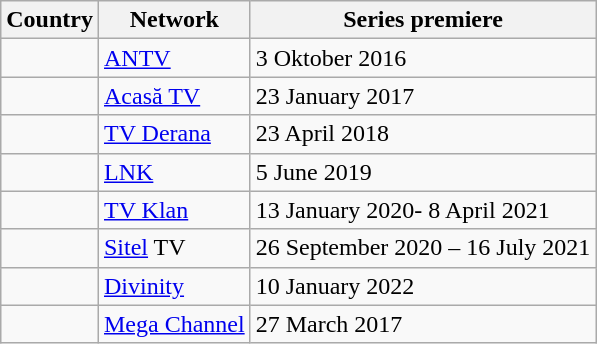<table class="sortable wikitable">
<tr>
<th>Country</th>
<th>Network</th>
<th>Series premiere</th>
</tr>
<tr>
<td></td>
<td><a href='#'>ANTV</a></td>
<td>3 Oktober 2016</td>
</tr>
<tr>
<td></td>
<td><a href='#'>Acasă TV</a></td>
<td>23 January 2017</td>
</tr>
<tr>
<td></td>
<td><a href='#'>TV Derana</a></td>
<td>23 April 2018</td>
</tr>
<tr>
<td></td>
<td><a href='#'>LNK</a></td>
<td>5 June 2019</td>
</tr>
<tr>
<td></td>
<td><a href='#'>TV Klan</a></td>
<td>13 January 2020- 8 April 2021</td>
</tr>
<tr>
<td></td>
<td><a href='#'>Sitel</a> TV</td>
<td>26  September 2020 – 16 July 2021</td>
</tr>
<tr>
<td></td>
<td><a href='#'>Divinity</a></td>
<td>10 January 2022</td>
</tr>
<tr>
<td></td>
<td><a href='#'>Mega Channel </a></td>
<td>27 March 2017</td>
</tr>
</table>
